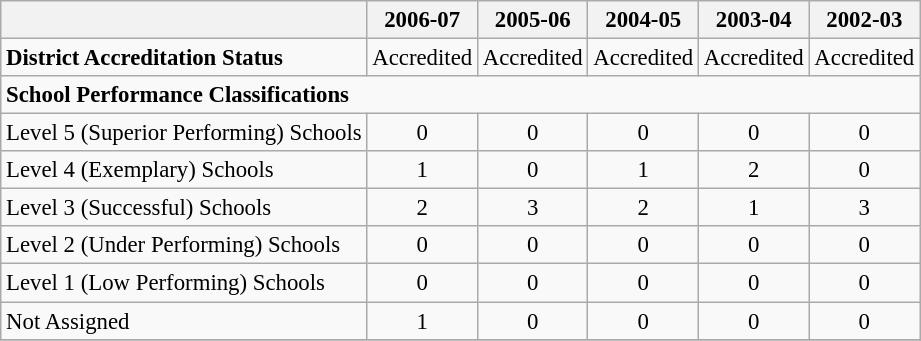<table class="wikitable" style="font-size: 95%;">
<tr>
<th></th>
<th>2006-07</th>
<th>2005-06</th>
<th>2004-05</th>
<th>2003-04</th>
<th>2002-03</th>
</tr>
<tr>
<td align="left"><strong>District Accreditation Status</strong></td>
<td align="center">Accredited</td>
<td align="center">Accredited</td>
<td align="center">Accredited</td>
<td align="center">Accredited</td>
<td align="center">Accredited</td>
</tr>
<tr>
<td align="left" colspan="6"><strong>School Performance Classifications</strong></td>
</tr>
<tr>
<td align="left">Level 5 (Superior Performing) Schools</td>
<td align="center">0</td>
<td align="center">0</td>
<td align="center">0</td>
<td align="center">0</td>
<td align="center">0</td>
</tr>
<tr>
<td align="left">Level 4 (Exemplary) Schools</td>
<td align="center">1</td>
<td align="center">0</td>
<td align="center">1</td>
<td align="center">2</td>
<td align="center">0</td>
</tr>
<tr>
<td align="left">Level 3 (Successful) Schools</td>
<td align="center">2</td>
<td align="center">3</td>
<td align="center">2</td>
<td align="center">1</td>
<td align="center">3</td>
</tr>
<tr>
<td align="left">Level 2 (Under Performing) Schools</td>
<td align="center">0</td>
<td align="center">0</td>
<td align="center">0</td>
<td align="center">0</td>
<td align="center">0</td>
</tr>
<tr>
<td align="left">Level 1 (Low Performing) Schools</td>
<td align="center">0</td>
<td align="center">0</td>
<td align="center">0</td>
<td align="center">0</td>
<td align="center">0</td>
</tr>
<tr>
<td align="left">Not Assigned</td>
<td align="center">1</td>
<td align="center">0</td>
<td align="center">0</td>
<td align="center">0</td>
<td align="center">0</td>
</tr>
<tr>
</tr>
</table>
